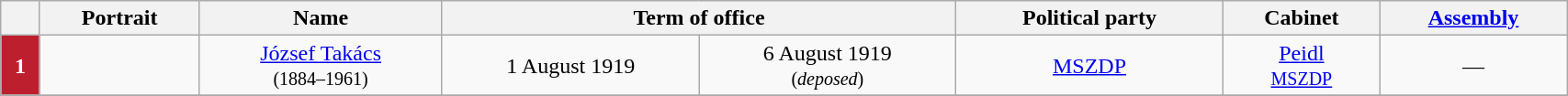<table class="wikitable" style="width:90%; text-align:center;">
<tr>
<th></th>
<th>Portrait</th>
<th>Name<br></th>
<th colspan=2>Term of office</th>
<th>Political party</th>
<th>Cabinet</th>
<th><a href='#'>Assembly</a><br></th>
</tr>
<tr>
<th style="background-color:#BE1F2E; color:white">1</th>
<td></td>
<td><a href='#'>József Takács</a><br><small>(1884–1961)</small></td>
<td>1 August 1919</td>
<td>6 August 1919<br><small>(<em>deposed</em>)</small></td>
<td><a href='#'>MSZDP</a></td>
<td><a href='#'>Peidl</a><br><small><a href='#'>MSZDP</a></small></td>
<td>—</td>
</tr>
<tr>
</tr>
</table>
